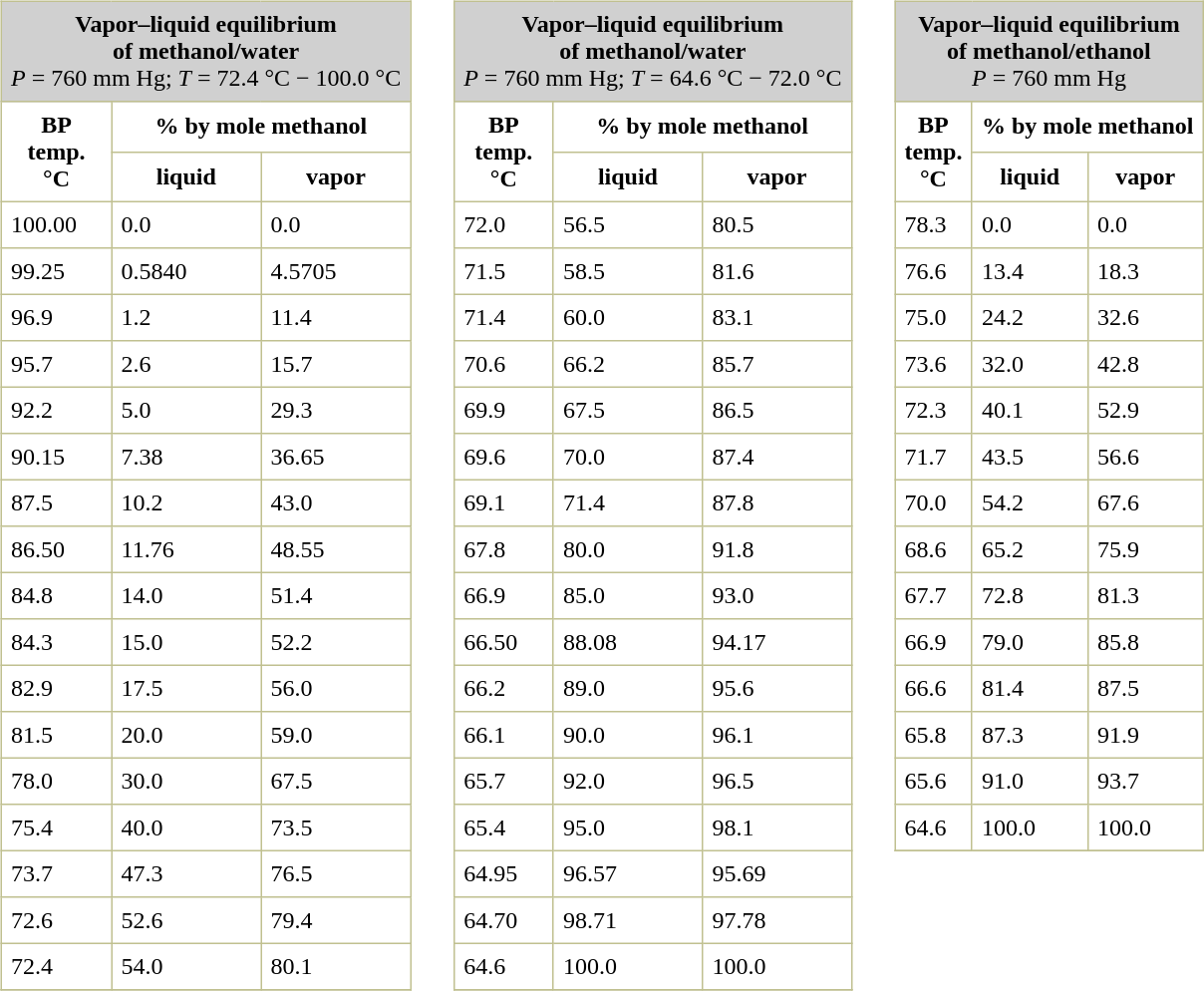<table>
<tr valign="top">
<td><br><table border="1" cellspacing="0" cellpadding="6" style="margin: 0 0 0 0.5em; background: white; border-collapse: collapse; border-color: #C0C090;">
<tr>
<td bgcolor="#D0D0D0" align=center colspan="3"><strong>Vapor–liquid equilibrium<br>of methanol/water</strong><br><em>P</em> = 760 mm Hg; <em>T</em> =  72.4 °C − 100.0 °C</td>
</tr>
<tr>
<th rowspan="2">BP<br>temp.<br>°C</th>
<th colspan="2">% by mole methanol</th>
</tr>
<tr>
<th>liquid</th>
<th>vapor</th>
</tr>
<tr>
<td>100.00</td>
<td>0.0</td>
<td>0.0</td>
</tr>
<tr>
<td>99.25</td>
<td>0.5840</td>
<td>4.5705</td>
</tr>
<tr>
<td>96.9</td>
<td>1.2</td>
<td>11.4</td>
</tr>
<tr>
<td>95.7</td>
<td>2.6</td>
<td>15.7</td>
</tr>
<tr>
<td>92.2</td>
<td>5.0</td>
<td>29.3</td>
</tr>
<tr>
<td>90.15</td>
<td>7.38</td>
<td>36.65</td>
</tr>
<tr>
<td>87.5</td>
<td>10.2</td>
<td>43.0</td>
</tr>
<tr>
<td>86.50</td>
<td>11.76</td>
<td>48.55</td>
</tr>
<tr>
<td>84.8</td>
<td>14.0</td>
<td>51.4</td>
</tr>
<tr>
<td>84.3</td>
<td>15.0</td>
<td>52.2</td>
</tr>
<tr>
<td>82.9</td>
<td>17.5</td>
<td>56.0</td>
</tr>
<tr>
<td>81.5</td>
<td>20.0</td>
<td>59.0</td>
</tr>
<tr>
<td>78.0</td>
<td>30.0</td>
<td>67.5</td>
</tr>
<tr>
<td>75.4</td>
<td>40.0</td>
<td>73.5</td>
</tr>
<tr>
<td>73.7</td>
<td>47.3</td>
<td>76.5</td>
</tr>
<tr>
<td>72.6</td>
<td>52.6</td>
<td>79.4</td>
</tr>
<tr>
<td>72.4</td>
<td>54.0</td>
<td>80.1</td>
</tr>
<tr>
</tr>
</table>
</td>
<td>   </td>
<td><br><table border="1" cellspacing="0" cellpadding="6" style="margin: 0 0 0 0.5em; background: white; border-collapse: collapse; border-color: #C0C090;">
<tr>
<td bgcolor="#D0D0D0" align=center colspan="3"><strong>Vapor–liquid equilibrium<br>of methanol/water</strong><br><em>P</em> = 760 mm Hg; <em>T</em> =  64.6 °C − 72.0 °C</td>
</tr>
<tr>
<th rowspan="2">BP<br>temp.<br>°C</th>
<th colspan="2">% by mole methanol</th>
</tr>
<tr>
<th>liquid</th>
<th>vapor</th>
</tr>
<tr>
<td>72.0</td>
<td>56.5</td>
<td>80.5</td>
</tr>
<tr>
<td>71.5</td>
<td>58.5</td>
<td>81.6</td>
</tr>
<tr>
<td>71.4</td>
<td>60.0</td>
<td>83.1</td>
</tr>
<tr>
<td>70.6</td>
<td>66.2</td>
<td>85.7</td>
</tr>
<tr>
<td>69.9</td>
<td>67.5</td>
<td>86.5</td>
</tr>
<tr>
<td>69.6</td>
<td>70.0</td>
<td>87.4</td>
</tr>
<tr>
<td>69.1</td>
<td>71.4</td>
<td>87.8</td>
</tr>
<tr>
<td>67.8</td>
<td>80.0</td>
<td>91.8</td>
</tr>
<tr>
<td>66.9</td>
<td>85.0</td>
<td>93.0</td>
</tr>
<tr>
<td>66.50</td>
<td>88.08</td>
<td>94.17</td>
</tr>
<tr>
<td>66.2</td>
<td>89.0</td>
<td>95.6</td>
</tr>
<tr>
<td>66.1</td>
<td>90.0</td>
<td>96.1</td>
</tr>
<tr>
<td>65.7</td>
<td>92.0</td>
<td>96.5</td>
</tr>
<tr>
<td>65.4</td>
<td>95.0</td>
<td>98.1</td>
</tr>
<tr>
<td>64.95</td>
<td>96.57</td>
<td>95.69</td>
</tr>
<tr>
<td>64.70</td>
<td>98.71</td>
<td>97.78</td>
</tr>
<tr>
<td>64.6</td>
<td>100.0</td>
<td>100.0</td>
</tr>
<tr>
</tr>
</table>
</td>
<td>   </td>
<td><br><table border="1" cellspacing="0" cellpadding="6" style="margin: 0 0 0 0.5em; background: white; border-collapse: collapse; border-color: #C0C090;">
<tr>
<td bgcolor="#D0D0D0" align=center colspan="3"><strong>Vapor–liquid equilibrium<br>of methanol/ethanol</strong><br><em>P</em> = 760 mm Hg</td>
</tr>
<tr>
<th rowspan="2">BP<br>temp.<br>°C</th>
<th colspan="2">% by mole methanol</th>
</tr>
<tr>
<th>liquid</th>
<th>vapor</th>
</tr>
<tr>
<td>78.3</td>
<td>0.0</td>
<td>0.0</td>
</tr>
<tr>
<td>76.6</td>
<td>13.4</td>
<td>18.3</td>
</tr>
<tr>
<td>75.0</td>
<td>24.2</td>
<td>32.6</td>
</tr>
<tr>
<td>73.6</td>
<td>32.0</td>
<td>42.8</td>
</tr>
<tr>
<td>72.3</td>
<td>40.1</td>
<td>52.9</td>
</tr>
<tr>
<td>71.7</td>
<td>43.5</td>
<td>56.6</td>
</tr>
<tr>
<td>70.0</td>
<td>54.2</td>
<td>67.6</td>
</tr>
<tr>
<td>68.6</td>
<td>65.2</td>
<td>75.9</td>
</tr>
<tr>
<td>67.7</td>
<td>72.8</td>
<td>81.3</td>
</tr>
<tr>
<td>66.9</td>
<td>79.0</td>
<td>85.8</td>
</tr>
<tr>
<td>66.6</td>
<td>81.4</td>
<td>87.5</td>
</tr>
<tr>
<td>65.8</td>
<td>87.3</td>
<td>91.9</td>
</tr>
<tr>
<td>65.6</td>
<td>91.0</td>
<td>93.7</td>
</tr>
<tr>
<td>64.6</td>
<td>100.0</td>
<td>100.0</td>
</tr>
<tr>
</tr>
</table>
</td>
</tr>
</table>
